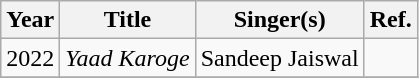<table class="wikitable sortable">
<tr>
<th>Year</th>
<th>Title</th>
<th>Singer(s)</th>
<th class="unsortable">Ref.</th>
</tr>
<tr>
<td>2022</td>
<td><em>Yaad Karoge</em></td>
<td>Sandeep Jaiswal</td>
<td></td>
</tr>
<tr>
</tr>
</table>
